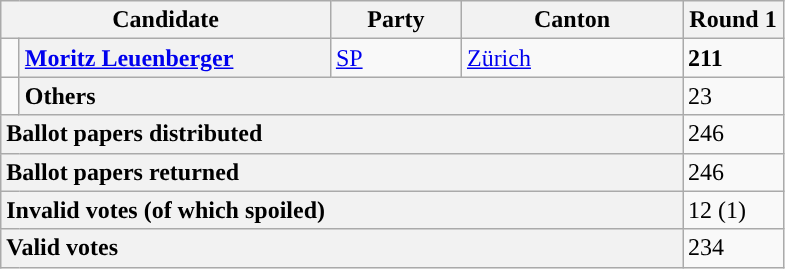<table class="wikitable">
<tr>
<th colspan=2>Candidate</th>
<th>Party</th>
<th>Canton</th>
<th>Round 1</th>
</tr>
<tr>
<td width=5px style="background-color: "></td>
<td width=200px style="background-color:#F2F2F2"><strong><a href='#'>Moritz Leuenberger</a></strong></td>
<td width=80px><a href='#'>SP</a></td>
<td width=140px><a href='#'>Zürich</a></td>
<td width=60px><strong>211</strong></td>
</tr>
<tr>
<td></td>
<td colspan=3 style="background-color:#F2F2F2"><strong>Others</strong></td>
<td>23</td>
</tr>
<tr>
<td colspan=4 style="background-color:#F2F2F2"><strong>Ballot papers distributed</strong></td>
<td>246</td>
</tr>
<tr>
<td colspan=4 style="background-color:#F2F2F2"><strong>Ballot papers returned</strong></td>
<td>246</td>
</tr>
<tr>
<td colspan=4 style="background-color:#F2F2F2"><strong>Invalid votes (of which spoiled)</strong></td>
<td>12 (1)</td>
</tr>
<tr>
<td colspan=4 style="background-color:#F2F2F2"><strong>Valid votes</strong></td>
<td>234</td>
</tr>
</table>
